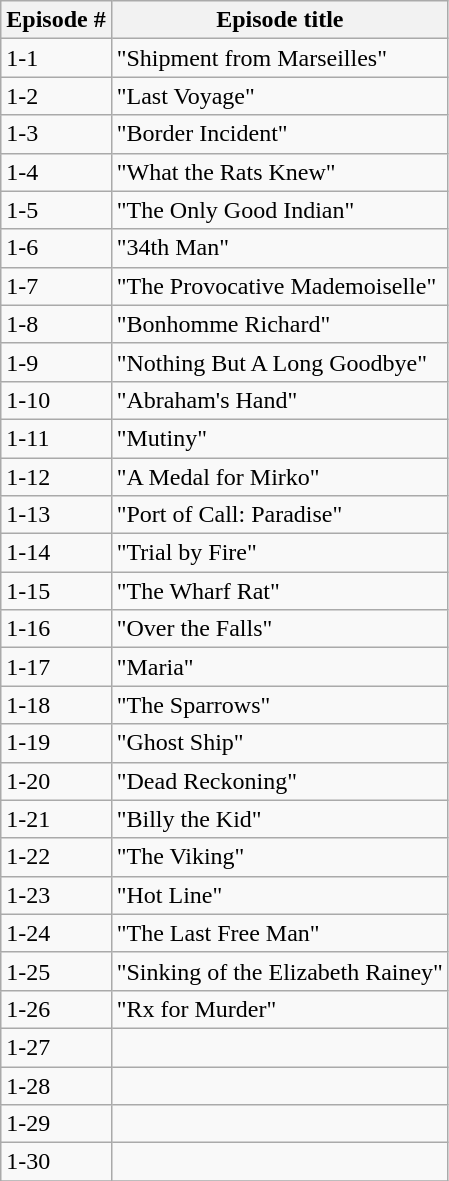<table class="wikitable">
<tr>
<th>Episode #</th>
<th>Episode title</th>
</tr>
<tr>
<td>1-1</td>
<td>"Shipment from Marseilles"</td>
</tr>
<tr>
<td>1-2</td>
<td>"Last Voyage"</td>
</tr>
<tr>
<td>1-3</td>
<td>"Border Incident"</td>
</tr>
<tr>
<td>1-4</td>
<td>"What the Rats Knew"</td>
</tr>
<tr>
<td>1-5</td>
<td>"The Only Good Indian"</td>
</tr>
<tr>
<td>1-6</td>
<td>"34th Man"</td>
</tr>
<tr>
<td>1-7</td>
<td>"The Provocative Mademoiselle"</td>
</tr>
<tr>
<td>1-8</td>
<td>"Bonhomme Richard"</td>
</tr>
<tr>
<td>1-9</td>
<td>"Nothing But A Long Goodbye"</td>
</tr>
<tr>
<td>1-10</td>
<td>"Abraham's Hand"</td>
</tr>
<tr>
<td>1-11</td>
<td>"Mutiny"</td>
</tr>
<tr>
<td>1-12</td>
<td>"A Medal for Mirko"</td>
</tr>
<tr>
<td>1-13</td>
<td>"Port of Call: Paradise"</td>
</tr>
<tr>
<td>1-14</td>
<td>"Trial by Fire"</td>
</tr>
<tr>
<td>1-15</td>
<td>"The Wharf Rat"</td>
</tr>
<tr>
<td>1-16</td>
<td>"Over the Falls"</td>
</tr>
<tr>
<td>1-17</td>
<td>"Maria"</td>
</tr>
<tr>
<td>1-18</td>
<td>"The Sparrows"</td>
</tr>
<tr>
<td>1-19</td>
<td>"Ghost Ship"</td>
</tr>
<tr>
<td>1-20</td>
<td>"Dead Reckoning"</td>
</tr>
<tr>
<td>1-21</td>
<td>"Billy the Kid"</td>
</tr>
<tr>
<td>1-22</td>
<td>"The Viking"</td>
</tr>
<tr>
<td>1-23</td>
<td>"Hot Line"</td>
</tr>
<tr>
<td>1-24</td>
<td>"The Last Free Man"</td>
</tr>
<tr>
<td>1-25</td>
<td>"Sinking of the Elizabeth Rainey"</td>
</tr>
<tr>
<td>1-26</td>
<td>"Rx for Murder"</td>
</tr>
<tr>
<td>1-27</td>
<td></td>
</tr>
<tr>
<td>1-28</td>
<td></td>
</tr>
<tr>
<td>1-29</td>
<td></td>
</tr>
<tr>
<td>1-30</td>
<td></td>
</tr>
<tr>
</tr>
</table>
